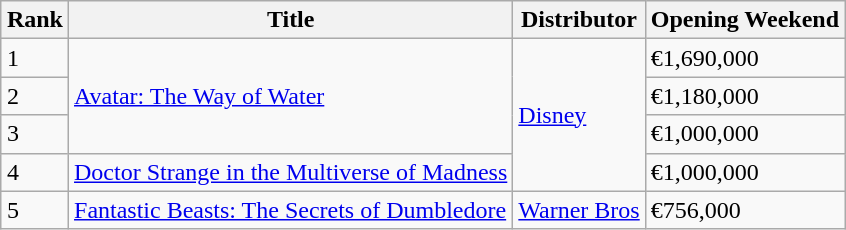<table class="wikitable sortable" style="margin:auto; margin:auto;">
<tr>
<th>Rank</th>
<th>Title</th>
<th>Distributor</th>
<th>Opening Weekend</th>
</tr>
<tr>
<td>1</td>
<td rowspan="3"><a href='#'>Avatar: The Way of Water</a></td>
<td rowspan="4"><a href='#'>Disney</a></td>
<td>€1,690,000</td>
</tr>
<tr>
<td>2</td>
<td>€1,180,000</td>
</tr>
<tr>
<td>3</td>
<td>€1,000,000</td>
</tr>
<tr>
<td>4</td>
<td><a href='#'>Doctor Strange in the Multiverse of Madness</a></td>
<td>€1,000,000</td>
</tr>
<tr>
<td>5</td>
<td><a href='#'>Fantastic Beasts: The Secrets of Dumbledore</a></td>
<td><a href='#'>Warner Bros</a></td>
<td>€756,000</td>
</tr>
</table>
